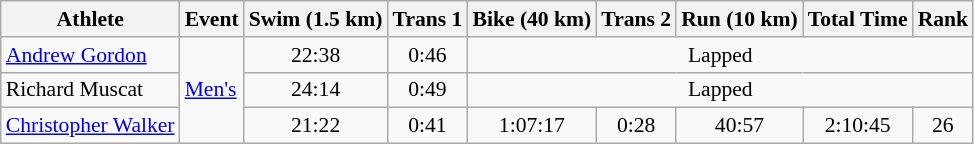<table class="wikitable" style="font-size:90%">
<tr>
<th>Athlete</th>
<th>Event</th>
<th>Swim (1.5 km)</th>
<th>Trans 1</th>
<th>Bike (40 km)</th>
<th>Trans 2</th>
<th>Run (10 km)</th>
<th>Total Time</th>
<th>Rank</th>
</tr>
<tr align=center>
<td align=left><a href='#'>Andrew Gordon</a></td>
<td align=left rowspan="3"><a href='#'>Men's</a></td>
<td>22:38</td>
<td>0:46</td>
<td colspan=5>Lapped</td>
</tr>
<tr align=center>
<td align=left>Richard Muscat</td>
<td>24:14</td>
<td>0:49</td>
<td colspan=5>Lapped</td>
</tr>
<tr align=center>
<td align=left><a href='#'>Christopher Walker</a></td>
<td>21:22</td>
<td>0:41</td>
<td>1:07:17</td>
<td>0:28</td>
<td>40:57</td>
<td>2:10:45</td>
<td>26</td>
</tr>
</table>
